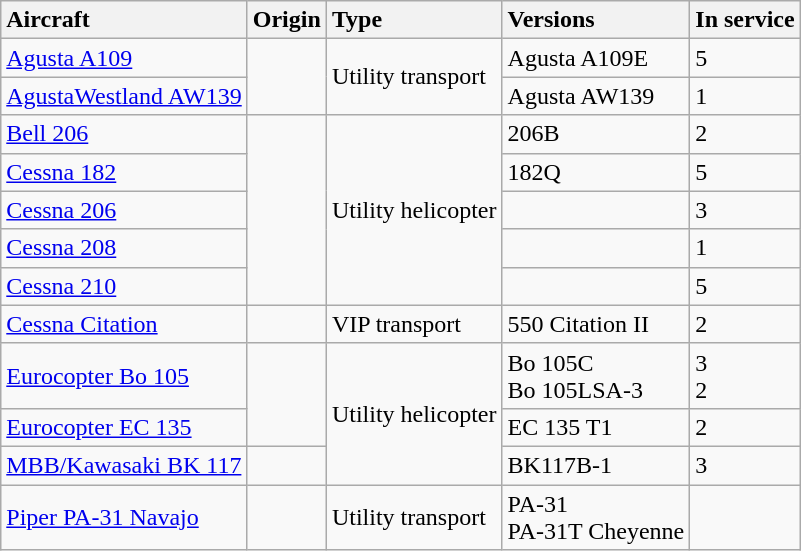<table class="wikitable">
<tr>
<th style="text-align: left;">Aircraft</th>
<th style="text-align: left;">Origin</th>
<th style="text-align: left;">Type</th>
<th style="text-align: left;">Versions</th>
<th style="text-align: left;">In service</th>
</tr>
<tr>
<td><a href='#'>Agusta A109</a></td>
<td rowspan="2"></td>
<td rowspan="2">Utility transport</td>
<td>Agusta A109E</td>
<td>5</td>
</tr>
<tr>
<td><a href='#'>AgustaWestland AW139</a></td>
<td>Agusta AW139</td>
<td>1</td>
</tr>
<tr>
<td><a href='#'>Bell 206</a></td>
<td rowspan="5"></td>
<td rowspan="5">Utility helicopter</td>
<td>206B</td>
<td>2</td>
</tr>
<tr>
<td><a href='#'>Cessna 182</a></td>
<td>182Q</td>
<td>5</td>
</tr>
<tr>
<td><a href='#'>Cessna 206</a></td>
<td></td>
<td>3</td>
</tr>
<tr>
<td><a href='#'>Cessna 208</a></td>
<td></td>
<td>1</td>
</tr>
<tr>
<td><a href='#'>Cessna 210</a></td>
<td></td>
<td>5</td>
</tr>
<tr>
<td><a href='#'>Cessna Citation</a></td>
<td></td>
<td>VIP transport</td>
<td>550 Citation II</td>
<td>2</td>
</tr>
<tr>
<td><a href='#'>Eurocopter Bo 105</a></td>
<td rowspan="2"></td>
<td rowspan="3">Utility helicopter</td>
<td>Bo 105C<br>Bo 105LSA-3</td>
<td>3<br>2</td>
</tr>
<tr>
<td><a href='#'>Eurocopter EC 135</a></td>
<td>EC 135 T1</td>
<td>2</td>
</tr>
<tr>
<td><a href='#'>MBB/Kawasaki BK 117</a></td>
<td><br></td>
<td>BK117B-1</td>
<td>3</td>
</tr>
<tr>
<td><a href='#'>Piper PA-31 Navajo</a></td>
<td></td>
<td>Utility transport</td>
<td>PA-31<br>PA-31T Cheyenne</td>
<td 3></td>
</tr>
</table>
